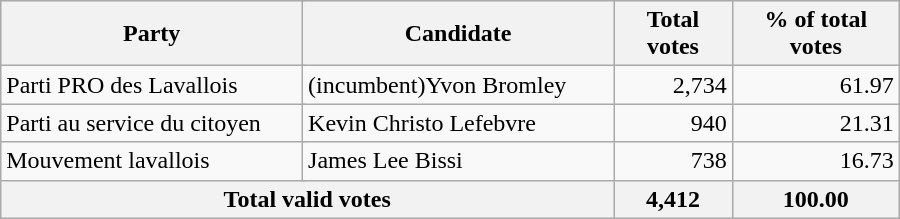<table style="width:600px;" class="wikitable">
<tr style="background-color:#E9E9E9">
<th colspan="2" style="width: 200px">Party</th>
<th colspan="1" style="width: 200px">Candidate</th>
<th align="right">Total votes</th>
<th align="right">% of total votes</th>
</tr>
<tr>
<td colspan="2" align="left">Parti PRO des Lavallois</td>
<td align="left">(incumbent)Yvon Bromley</td>
<td align="right">2,734</td>
<td align="right">61.97</td>
</tr>
<tr>
<td colspan="2" align="left">Parti au service du citoyen</td>
<td align="left">Kevin Christo Lefebvre</td>
<td align="right">940</td>
<td align="right">21.31</td>
</tr>
<tr>
<td colspan="2" align="left">Mouvement lavallois</td>
<td align="left">James Lee Bissi</td>
<td align="right">738</td>
<td align="right">16.73</td>
</tr>
<tr bgcolor="#EEEEEE">
<th colspan="3"  align="left">Total valid votes</th>
<th align="right">4,412</th>
<th align="right">100.00</th>
</tr>
</table>
